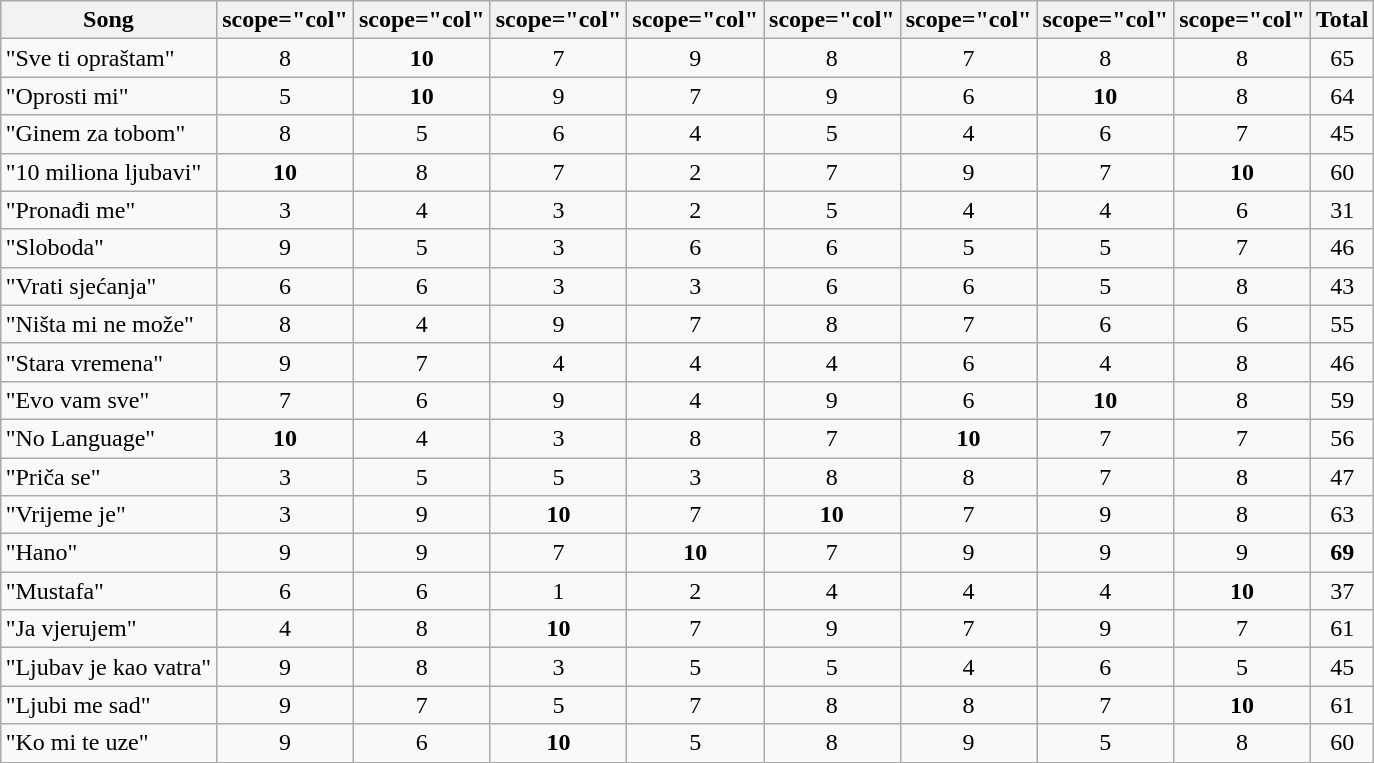<table class="wikitable" style="margin: 1em auto 1em auto; text-align:center">
<tr>
<th>Song</th>
<th>scope="col" </th>
<th>scope="col" </th>
<th>scope="col" </th>
<th>scope="col" </th>
<th>scope="col" </th>
<th>scope="col" </th>
<th>scope="col" </th>
<th>scope="col" </th>
<th>Total</th>
</tr>
<tr>
<td align="left">"Sve ti opraštam"</td>
<td>8</td>
<td><strong>10</strong></td>
<td>7</td>
<td>9</td>
<td>8</td>
<td>7</td>
<td>8</td>
<td>8</td>
<td>65</td>
</tr>
<tr>
<td align="left">"Oprosti mi"</td>
<td>5</td>
<td><strong>10</strong></td>
<td>9</td>
<td>7</td>
<td>9</td>
<td>6</td>
<td><strong>10</strong></td>
<td>8</td>
<td>64</td>
</tr>
<tr>
<td align="left">"Ginem za tobom"</td>
<td>8</td>
<td>5</td>
<td>6</td>
<td>4</td>
<td>5</td>
<td>4</td>
<td>6</td>
<td>7</td>
<td>45</td>
</tr>
<tr>
<td align="left">"10 miliona ljubavi"</td>
<td><strong>10</strong></td>
<td>8</td>
<td>7</td>
<td>2</td>
<td>7</td>
<td>9</td>
<td>7</td>
<td><strong>10</strong></td>
<td>60</td>
</tr>
<tr>
<td align="left">"Pronađi me"</td>
<td>3</td>
<td>4</td>
<td>3</td>
<td>2</td>
<td>5</td>
<td>4</td>
<td>4</td>
<td>6</td>
<td>31</td>
</tr>
<tr>
<td align="left">"Sloboda"</td>
<td>9</td>
<td>5</td>
<td>3</td>
<td>6</td>
<td>6</td>
<td>5</td>
<td>5</td>
<td>7</td>
<td>46</td>
</tr>
<tr>
<td align="left">"Vrati sjećanja"</td>
<td>6</td>
<td>6</td>
<td>3</td>
<td>3</td>
<td>6</td>
<td>6</td>
<td>5</td>
<td>8</td>
<td>43</td>
</tr>
<tr>
<td align="left">"Ništa mi ne može"</td>
<td>8</td>
<td>4</td>
<td>9</td>
<td>7</td>
<td>8</td>
<td>7</td>
<td>6</td>
<td>6</td>
<td>55</td>
</tr>
<tr>
<td align="left">"Stara vremena"</td>
<td>9</td>
<td>7</td>
<td>4</td>
<td>4</td>
<td>4</td>
<td>6</td>
<td>4</td>
<td>8</td>
<td>46</td>
</tr>
<tr>
<td align="left">"Evo vam sve"</td>
<td>7</td>
<td>6</td>
<td>9</td>
<td>4</td>
<td>9</td>
<td>6</td>
<td><strong>10</strong></td>
<td>8</td>
<td>59</td>
</tr>
<tr>
<td align="left">"No Language"</td>
<td><strong>10</strong></td>
<td>4</td>
<td>3</td>
<td>8</td>
<td>7</td>
<td><strong>10</strong></td>
<td>7</td>
<td>7</td>
<td>56</td>
</tr>
<tr>
<td align="left">"Priča se"</td>
<td>3</td>
<td>5</td>
<td>5</td>
<td>3</td>
<td>8</td>
<td>8</td>
<td>7</td>
<td>8</td>
<td>47</td>
</tr>
<tr>
<td align="left">"Vrijeme je"</td>
<td>3</td>
<td>9</td>
<td><strong>10</strong></td>
<td>7</td>
<td><strong>10</strong></td>
<td>7</td>
<td>9</td>
<td>8</td>
<td>63</td>
</tr>
<tr>
<td align="left">"Hano"</td>
<td>9</td>
<td>9</td>
<td>7</td>
<td><strong>10</strong></td>
<td>7</td>
<td>9</td>
<td>9</td>
<td>9</td>
<td><strong>69</strong></td>
</tr>
<tr>
<td align="left">"Mustafa"</td>
<td>6</td>
<td>6</td>
<td>1</td>
<td>2</td>
<td>4</td>
<td>4</td>
<td>4</td>
<td><strong>10</strong></td>
<td>37</td>
</tr>
<tr>
<td align="left">"Ja vjerujem"</td>
<td>4</td>
<td>8</td>
<td><strong>10</strong></td>
<td>7</td>
<td>9</td>
<td>7</td>
<td>9</td>
<td>7</td>
<td>61</td>
</tr>
<tr>
<td align="left">"Ljubav je kao vatra"</td>
<td>9</td>
<td>8</td>
<td>3</td>
<td>5</td>
<td>5</td>
<td>4</td>
<td>6</td>
<td>5</td>
<td>45</td>
</tr>
<tr>
<td align="left">"Ljubi me sad"</td>
<td>9</td>
<td>7</td>
<td>5</td>
<td>7</td>
<td>8</td>
<td>8</td>
<td>7</td>
<td><strong>10</strong></td>
<td>61</td>
</tr>
<tr>
<td align="left">"Ko mi te uze"</td>
<td>9</td>
<td>6</td>
<td><strong>10</strong></td>
<td>5</td>
<td>8</td>
<td>9</td>
<td>5</td>
<td>8</td>
<td>60</td>
</tr>
</table>
